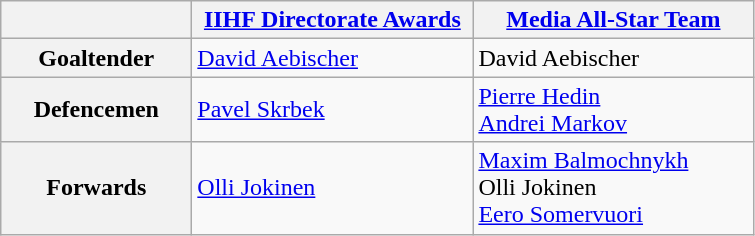<table class="wikitable">
<tr>
<th width=120></th>
<th width=180><a href='#'>IIHF Directorate Awards</a></th>
<th width=180><a href='#'>Media All-Star Team</a></th>
</tr>
<tr>
<th>Goaltender</th>
<td> <a href='#'>David Aebischer</a></td>
<td> David Aebischer</td>
</tr>
<tr>
<th>Defencemen</th>
<td> <a href='#'>Pavel Skrbek</a></td>
<td> <a href='#'>Pierre Hedin</a><br> <a href='#'>Andrei Markov</a></td>
</tr>
<tr>
<th>Forwards</th>
<td> <a href='#'>Olli Jokinen</a></td>
<td> <a href='#'>Maxim Balmochnykh</a><br> Olli Jokinen<br> <a href='#'>Eero Somervuori</a></td>
</tr>
</table>
